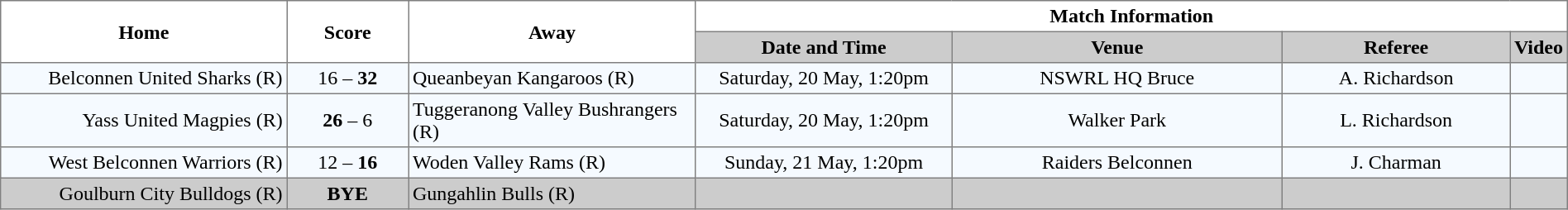<table border="1" cellpadding="3" cellspacing="0" width="100%" style="border-collapse:collapse;  text-align:center;">
<tr>
<th rowspan="2" width="19%">Home</th>
<th rowspan="2" width="8%">Score</th>
<th rowspan="2" width="19%">Away</th>
<th colspan="4">Match Information</th>
</tr>
<tr style="background:#CCCCCC">
<th width="17%">Date and Time</th>
<th width="22%">Venue</th>
<th width="50%">Referee</th>
<th>Video</th>
</tr>
<tr style="text-align:center; background:#f5faff;">
<td align="right">Belconnen United Sharks (R) </td>
<td>16 – <strong>32</strong></td>
<td align="left"> Queanbeyan Kangaroos (R)</td>
<td>Saturday, 20 May, 1:20pm</td>
<td>NSWRL HQ Bruce</td>
<td>A. Richardson</td>
<td></td>
</tr>
<tr style="text-align:center; background:#f5faff;">
<td align="right">Yass United Magpies (R) </td>
<td><strong>26</strong> – 6</td>
<td align="left"> Tuggeranong Valley Bushrangers (R)</td>
<td>Saturday, 20 May, 1:20pm</td>
<td>Walker Park</td>
<td>L. Richardson</td>
<td></td>
</tr>
<tr style="text-align:center; background:#f5faff;">
<td align="right">West Belconnen Warriors (R) </td>
<td>12 – <strong>16</strong></td>
<td align="left"> Woden Valley Rams (R)</td>
<td>Sunday, 21 May, 1:20pm</td>
<td>Raiders Belconnen</td>
<td>J. Charman</td>
<td></td>
</tr>
<tr style="text-align:center; background:#CCCCCC;">
<td align="right">Goulburn City Bulldogs (R) </td>
<td><strong>BYE</strong></td>
<td align="left"> Gungahlin Bulls (R)</td>
<td></td>
<td></td>
<td></td>
<td></td>
</tr>
</table>
